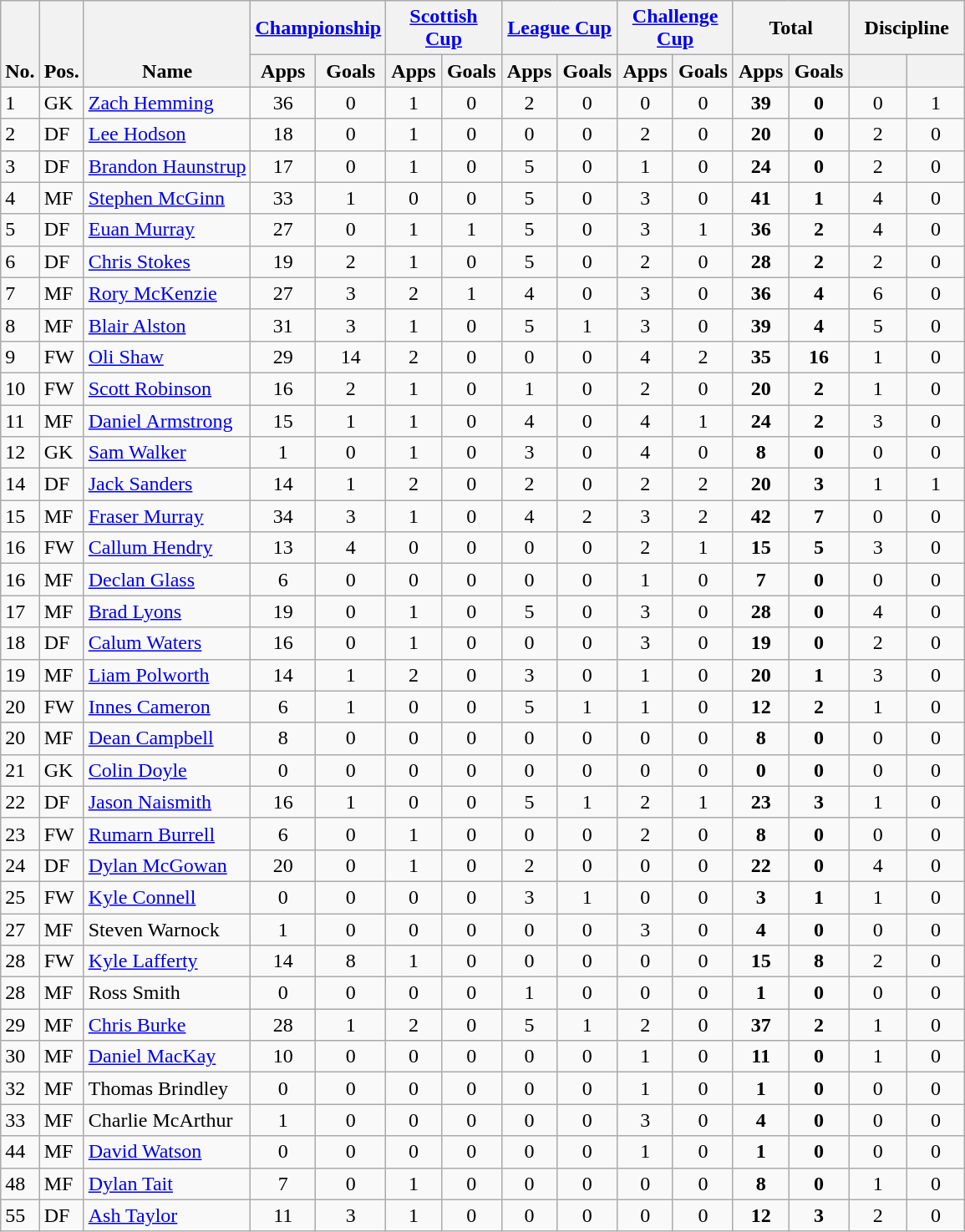<table class="wikitable" style="text-align:center">
<tr>
<th rowspan="2" valign="bottom">No.</th>
<th rowspan="2" valign="bottom">Pos.</th>
<th rowspan="2" valign="bottom">Name</th>
<th colspan="2" width="85"><a href='#'>Championship</a></th>
<th colspan="2" width="85"><a href='#'>Scottish Cup</a></th>
<th colspan="2" width="85"><a href='#'>League Cup</a></th>
<th colspan="2" width="85"><a href='#'> Challenge Cup</a></th>
<th colspan="2" width="85">Total</th>
<th colspan="2" width="85">Discipline</th>
</tr>
<tr>
<th>Apps</th>
<th>Goals</th>
<th>Apps</th>
<th>Goals</th>
<th>Apps</th>
<th>Goals</th>
<th>Apps</th>
<th>Goals</th>
<th>Apps</th>
<th>Goals</th>
<th></th>
<th></th>
</tr>
<tr>
<td align="left">1</td>
<td align="left">GK</td>
<td align="left"> <a href='#'>Zach Hemming</a></td>
<td>36</td>
<td>0</td>
<td>1</td>
<td>0</td>
<td>2</td>
<td>0</td>
<td>0</td>
<td>0</td>
<td><strong>39</strong></td>
<td><strong>0</strong></td>
<td>0</td>
<td>1</td>
</tr>
<tr>
<td align="left">2</td>
<td align="left">DF</td>
<td align="left"> <a href='#'>Lee Hodson</a></td>
<td>18</td>
<td>0</td>
<td>1</td>
<td>0</td>
<td>0</td>
<td>0</td>
<td>2</td>
<td>0</td>
<td><strong>20</strong></td>
<td><strong>0</strong></td>
<td>2</td>
<td>0</td>
</tr>
<tr>
<td align="left">3</td>
<td align="left">DF</td>
<td align="left"> <a href='#'>Brandon Haunstrup</a></td>
<td>17</td>
<td>0</td>
<td>1</td>
<td>0</td>
<td>5</td>
<td>0</td>
<td>1</td>
<td>0</td>
<td><strong>24</strong></td>
<td><strong>0</strong></td>
<td>2</td>
<td>0</td>
</tr>
<tr>
<td align="left">4</td>
<td align="left">MF</td>
<td align="left"> <a href='#'>Stephen McGinn</a></td>
<td>33</td>
<td>1</td>
<td>0</td>
<td>0</td>
<td>5</td>
<td>0</td>
<td>3</td>
<td>0</td>
<td><strong>41</strong></td>
<td><strong>1</strong></td>
<td>4</td>
<td>0</td>
</tr>
<tr>
<td align="left">5</td>
<td align="left">DF</td>
<td align="left"> <a href='#'>Euan Murray</a></td>
<td>27</td>
<td>0</td>
<td>1</td>
<td>1</td>
<td>5</td>
<td>0</td>
<td>3</td>
<td>1</td>
<td><strong>36</strong></td>
<td><strong>2</strong></td>
<td>4</td>
<td>0</td>
</tr>
<tr>
<td align="left">6</td>
<td align="left">DF</td>
<td align="left"> <a href='#'>Chris Stokes</a></td>
<td>19</td>
<td>2</td>
<td>1</td>
<td>0</td>
<td>5</td>
<td>0</td>
<td>2</td>
<td>0</td>
<td><strong>28</strong></td>
<td><strong>2</strong></td>
<td>2</td>
<td>0</td>
</tr>
<tr>
<td align="left">7</td>
<td align="left">MF</td>
<td align="left"> <a href='#'>Rory McKenzie</a></td>
<td>27</td>
<td>3</td>
<td>2</td>
<td>1</td>
<td>4</td>
<td>0</td>
<td>3</td>
<td>0</td>
<td><strong>36</strong></td>
<td><strong>4</strong></td>
<td>6</td>
<td>0</td>
</tr>
<tr>
<td align="left">8</td>
<td align="left">MF</td>
<td align="left"> <a href='#'>Blair Alston</a></td>
<td>31</td>
<td>3</td>
<td>1</td>
<td>0</td>
<td>5</td>
<td>1</td>
<td>3</td>
<td>0</td>
<td><strong>39</strong></td>
<td><strong>4</strong></td>
<td>5</td>
<td>0</td>
</tr>
<tr>
<td align="left">9</td>
<td align="left">FW</td>
<td align="left"> <a href='#'>Oli Shaw</a></td>
<td>29</td>
<td>14</td>
<td>2</td>
<td>0</td>
<td>0</td>
<td>0</td>
<td>4</td>
<td>2</td>
<td><strong>35</strong></td>
<td><strong>16</strong></td>
<td>1</td>
<td>0</td>
</tr>
<tr>
<td align="left">10</td>
<td align="left">FW</td>
<td align="left"> <a href='#'>Scott Robinson</a></td>
<td>16</td>
<td>2</td>
<td>1</td>
<td>0</td>
<td>1</td>
<td>0</td>
<td>2</td>
<td>0</td>
<td><strong>20</strong></td>
<td><strong>2</strong></td>
<td>1</td>
<td>0</td>
</tr>
<tr>
<td align="left">11</td>
<td align="left">MF</td>
<td align="left"> <a href='#'>Daniel Armstrong</a></td>
<td>15</td>
<td>1</td>
<td>1</td>
<td>0</td>
<td>4</td>
<td>0</td>
<td>4</td>
<td>1</td>
<td><strong>24</strong></td>
<td><strong>2</strong></td>
<td>3</td>
<td>0</td>
</tr>
<tr>
<td align="left">12</td>
<td align="left">GK</td>
<td align="left"> <a href='#'>Sam Walker</a></td>
<td>1</td>
<td>0</td>
<td>1</td>
<td>0</td>
<td>3</td>
<td>0</td>
<td>4</td>
<td>0</td>
<td><strong>8</strong></td>
<td><strong>0</strong></td>
<td>0</td>
<td>0</td>
</tr>
<tr>
<td align="left">14</td>
<td align="left">DF</td>
<td align="left"> <a href='#'>Jack Sanders</a></td>
<td>14</td>
<td>1</td>
<td>2</td>
<td>0</td>
<td>2</td>
<td>0</td>
<td>2</td>
<td>2</td>
<td><strong>20</strong></td>
<td><strong>3</strong></td>
<td>1</td>
<td>1</td>
</tr>
<tr>
<td align="left">15</td>
<td align="left">MF</td>
<td align="left"> <a href='#'>Fraser Murray</a></td>
<td>34</td>
<td>3</td>
<td>1</td>
<td>0</td>
<td>4</td>
<td>2</td>
<td>3</td>
<td>2</td>
<td><strong>42</strong></td>
<td><strong>7</strong></td>
<td>0</td>
<td>0</td>
</tr>
<tr>
<td align="left">16</td>
<td align="left">FW</td>
<td align="left"> <a href='#'>Callum Hendry</a></td>
<td>13</td>
<td>4</td>
<td>0</td>
<td>0</td>
<td>0</td>
<td>0</td>
<td>2</td>
<td>1</td>
<td><strong>15</strong></td>
<td><strong>5</strong></td>
<td>3</td>
<td>0</td>
</tr>
<tr>
<td align="left">16</td>
<td align="left">MF</td>
<td align="left"> <a href='#'>Declan Glass</a></td>
<td>6</td>
<td>0</td>
<td>0</td>
<td>0</td>
<td>0</td>
<td>0</td>
<td>1</td>
<td>0</td>
<td><strong>7</strong></td>
<td><strong>0</strong></td>
<td>0</td>
<td>0</td>
</tr>
<tr>
<td align="left">17</td>
<td align="left">MF</td>
<td align="left"> <a href='#'>Brad Lyons</a></td>
<td>19</td>
<td>0</td>
<td>1</td>
<td>0</td>
<td>5</td>
<td>0</td>
<td>3</td>
<td>0</td>
<td><strong>28</strong></td>
<td><strong>0</strong></td>
<td>4</td>
<td>0</td>
</tr>
<tr>
<td align="left">18</td>
<td align="left">DF</td>
<td align="left"> <a href='#'>Calum Waters</a></td>
<td>16</td>
<td>0</td>
<td>1</td>
<td>0</td>
<td>0</td>
<td>0</td>
<td>3</td>
<td>0</td>
<td><strong>19</strong></td>
<td><strong>0</strong></td>
<td>2</td>
<td>0</td>
</tr>
<tr>
<td align="left">19</td>
<td align="left">MF</td>
<td align="left"> <a href='#'>Liam Polworth</a></td>
<td>14</td>
<td>1</td>
<td>2</td>
<td>0</td>
<td>3</td>
<td>0</td>
<td>1</td>
<td>0</td>
<td><strong>20</strong></td>
<td><strong>1</strong></td>
<td>3</td>
<td>0</td>
</tr>
<tr>
<td align="left">20</td>
<td align="left">FW</td>
<td align="left"> <a href='#'>Innes Cameron</a></td>
<td>6</td>
<td>1</td>
<td>0</td>
<td>0</td>
<td>5</td>
<td>1</td>
<td>1</td>
<td>0</td>
<td><strong>12</strong></td>
<td><strong>2</strong></td>
<td>1</td>
<td>0</td>
</tr>
<tr>
<td align="left">20</td>
<td align="left">MF</td>
<td align="left"> <a href='#'>Dean Campbell</a></td>
<td>8</td>
<td>0</td>
<td>0</td>
<td>0</td>
<td>0</td>
<td>0</td>
<td>0</td>
<td>0</td>
<td><strong>8</strong></td>
<td><strong>0</strong></td>
<td>0</td>
<td>0</td>
</tr>
<tr>
<td align="left">21</td>
<td align="left">GK</td>
<td align="left"> <a href='#'>Colin Doyle</a></td>
<td>0</td>
<td>0</td>
<td>0</td>
<td>0</td>
<td>0</td>
<td>0</td>
<td>0</td>
<td>0</td>
<td><strong>0</strong></td>
<td><strong>0</strong></td>
<td>0</td>
<td>0</td>
</tr>
<tr>
<td align="left">22</td>
<td align="left">DF</td>
<td align="left"> <a href='#'>Jason Naismith</a></td>
<td>16</td>
<td>1</td>
<td>0</td>
<td>0</td>
<td>5</td>
<td>1</td>
<td>2</td>
<td>1</td>
<td><strong>23</strong></td>
<td><strong>3</strong></td>
<td>1</td>
<td>0</td>
</tr>
<tr>
<td align="left">23</td>
<td align="left">FW</td>
<td align="left"> <a href='#'>Rumarn Burrell</a></td>
<td>6</td>
<td>0</td>
<td>1</td>
<td>0</td>
<td>0</td>
<td>0</td>
<td>2</td>
<td>0</td>
<td><strong>8</strong></td>
<td><strong>0</strong></td>
<td>0</td>
<td>0</td>
</tr>
<tr>
<td align="left">24</td>
<td align="left">DF</td>
<td align="left"> <a href='#'>Dylan McGowan</a></td>
<td>20</td>
<td>0</td>
<td>1</td>
<td>0</td>
<td>2</td>
<td>0</td>
<td>0</td>
<td>0</td>
<td><strong>22</strong></td>
<td><strong>0</strong></td>
<td>4</td>
<td>0</td>
</tr>
<tr>
<td align="left">25</td>
<td align="left">FW</td>
<td align="left"> <a href='#'>Kyle Connell</a></td>
<td>0</td>
<td>0</td>
<td>0</td>
<td>0</td>
<td>3</td>
<td>1</td>
<td>0</td>
<td>0</td>
<td><strong>3</strong></td>
<td><strong>1</strong></td>
<td>1</td>
<td>0</td>
</tr>
<tr>
<td align="left">27</td>
<td align="left">MF</td>
<td align="left"> Steven Warnock</td>
<td>1</td>
<td>0</td>
<td>0</td>
<td>0</td>
<td>0</td>
<td>0</td>
<td>3</td>
<td>0</td>
<td><strong>4</strong></td>
<td><strong>0</strong></td>
<td>0</td>
<td>0</td>
</tr>
<tr>
<td align="left">28</td>
<td align="left">FW</td>
<td align="left"> <a href='#'>Kyle Lafferty</a></td>
<td>14</td>
<td>8</td>
<td>1</td>
<td>0</td>
<td>0</td>
<td>0</td>
<td>0</td>
<td>0</td>
<td><strong>15</strong></td>
<td><strong>8</strong></td>
<td>2</td>
<td>0</td>
</tr>
<tr>
<td align="left">28</td>
<td align="left">MF</td>
<td align="left"> Ross Smith</td>
<td>0</td>
<td>0</td>
<td>0</td>
<td>0</td>
<td>1</td>
<td>0</td>
<td>0</td>
<td>0</td>
<td><strong>1</strong></td>
<td><strong>0</strong></td>
<td>0</td>
<td>0</td>
</tr>
<tr>
<td align="left">29</td>
<td align="left">MF</td>
<td align="left"> <a href='#'>Chris Burke</a></td>
<td>28</td>
<td>1</td>
<td>2</td>
<td>0</td>
<td>5</td>
<td>1</td>
<td>2</td>
<td>0</td>
<td><strong>37</strong></td>
<td><strong>2</strong></td>
<td>1</td>
<td>0</td>
</tr>
<tr>
<td align="left">30</td>
<td align="left">MF</td>
<td align="left"> <a href='#'>Daniel MacKay</a></td>
<td>10</td>
<td>0</td>
<td>0</td>
<td>0</td>
<td>0</td>
<td>0</td>
<td>1</td>
<td>0</td>
<td><strong>11</strong></td>
<td><strong>0</strong></td>
<td>1</td>
<td>0</td>
</tr>
<tr>
<td align="left">32</td>
<td align="left">MF</td>
<td align="left"> Thomas Brindley</td>
<td>0</td>
<td>0</td>
<td>0</td>
<td>0</td>
<td>0</td>
<td>0</td>
<td>1</td>
<td>0</td>
<td><strong>1</strong></td>
<td><strong>0</strong></td>
<td>0</td>
<td>0</td>
</tr>
<tr>
<td align="left">33</td>
<td align="left">MF</td>
<td align="left"> Charlie McArthur</td>
<td>1</td>
<td>0</td>
<td>0</td>
<td>0</td>
<td>0</td>
<td>0</td>
<td>3</td>
<td>0</td>
<td><strong>4</strong></td>
<td><strong>0</strong></td>
<td>0</td>
<td>0</td>
</tr>
<tr>
<td align="left">44</td>
<td align="left">MF</td>
<td align="left"> <a href='#'>David Watson</a></td>
<td>0</td>
<td>0</td>
<td>0</td>
<td>0</td>
<td>0</td>
<td>0</td>
<td>1</td>
<td>0</td>
<td><strong>1</strong></td>
<td><strong>0</strong></td>
<td>0</td>
<td>0</td>
</tr>
<tr>
<td align="left">48</td>
<td align="left">MF</td>
<td align="left"> <a href='#'>Dylan Tait</a></td>
<td>7</td>
<td>0</td>
<td>1</td>
<td>0</td>
<td>0</td>
<td>0</td>
<td>0</td>
<td>0</td>
<td><strong>8</strong></td>
<td><strong>0</strong></td>
<td>1</td>
<td>0</td>
</tr>
<tr>
<td align="left">55</td>
<td align="left">DF</td>
<td align="left"> <a href='#'>Ash Taylor</a></td>
<td>11</td>
<td>3</td>
<td>1</td>
<td>0</td>
<td>0</td>
<td>0</td>
<td>0</td>
<td>0</td>
<td><strong>12</strong></td>
<td><strong>3</strong></td>
<td>2</td>
<td>0</td>
</tr>
</table>
